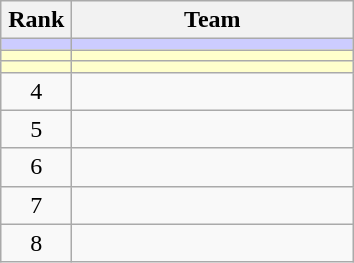<table class="wikitable" style="text-align: center;">
<tr>
<th width=40>Rank</th>
<th width=180>Team</th>
</tr>
<tr bgcolor=#ccccff>
<td></td>
<td align="left"></td>
</tr>
<tr bgcolor=#ffffcc>
<td></td>
<td align="left"></td>
</tr>
<tr bgcolor=#ffffcc>
<td></td>
<td align="left"></td>
</tr>
<tr>
<td>4</td>
<td align="left"></td>
</tr>
<tr>
<td>5</td>
<td align="left"></td>
</tr>
<tr>
<td>6</td>
<td align="left"></td>
</tr>
<tr>
<td>7</td>
<td align="left"></td>
</tr>
<tr>
<td>8</td>
<td align="left"></td>
</tr>
</table>
